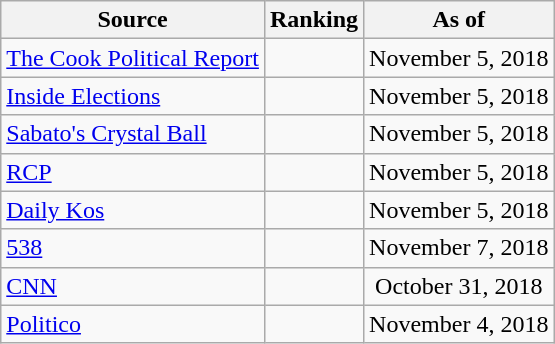<table class="wikitable" style="text-align:center">
<tr>
<th>Source</th>
<th>Ranking</th>
<th>As of</th>
</tr>
<tr>
<td align=left><a href='#'>The Cook Political Report</a></td>
<td></td>
<td>November 5, 2018</td>
</tr>
<tr>
<td align=left><a href='#'>Inside Elections</a></td>
<td></td>
<td>November 5, 2018</td>
</tr>
<tr>
<td align=left><a href='#'>Sabato's Crystal Ball</a></td>
<td></td>
<td>November 5, 2018</td>
</tr>
<tr>
<td align="left"><a href='#'>RCP</a></td>
<td></td>
<td>November 5, 2018</td>
</tr>
<tr>
<td align="left"><a href='#'>Daily Kos</a></td>
<td></td>
<td>November 5, 2018</td>
</tr>
<tr>
<td align="left"><a href='#'>538</a></td>
<td></td>
<td>November 7, 2018</td>
</tr>
<tr>
<td align="left"><a href='#'>CNN</a></td>
<td></td>
<td>October 31, 2018</td>
</tr>
<tr>
<td align="left"><a href='#'>Politico</a></td>
<td></td>
<td>November 4, 2018</td>
</tr>
</table>
